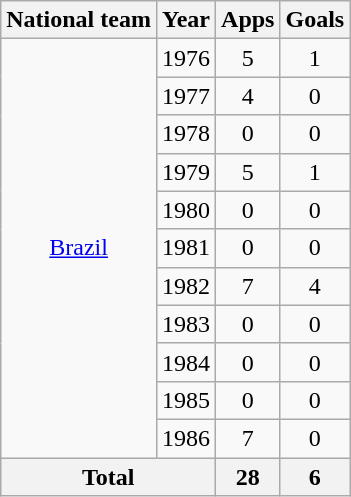<table class="wikitable" style="text-align:center">
<tr>
<th>National team</th>
<th>Year</th>
<th>Apps</th>
<th>Goals</th>
</tr>
<tr>
<td rowspan="11"><a href='#'>Brazil</a></td>
<td>1976</td>
<td>5</td>
<td>1</td>
</tr>
<tr>
<td>1977</td>
<td>4</td>
<td>0</td>
</tr>
<tr>
<td>1978</td>
<td>0</td>
<td>0</td>
</tr>
<tr>
<td>1979</td>
<td>5</td>
<td>1</td>
</tr>
<tr>
<td>1980</td>
<td>0</td>
<td>0</td>
</tr>
<tr>
<td>1981</td>
<td>0</td>
<td>0</td>
</tr>
<tr>
<td>1982</td>
<td>7</td>
<td>4</td>
</tr>
<tr>
<td>1983</td>
<td>0</td>
<td>0</td>
</tr>
<tr>
<td>1984</td>
<td>0</td>
<td>0</td>
</tr>
<tr>
<td>1985</td>
<td>0</td>
<td>0</td>
</tr>
<tr>
<td>1986</td>
<td>7</td>
<td>0</td>
</tr>
<tr>
<th colspan="2">Total</th>
<th>28</th>
<th>6</th>
</tr>
</table>
